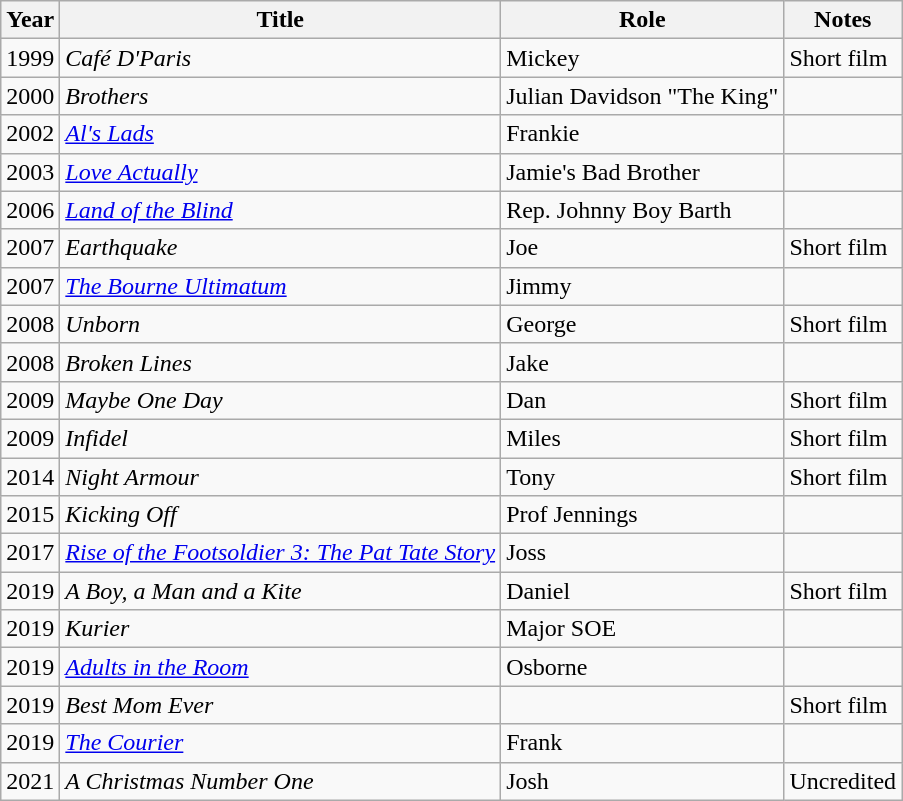<table class="wikitable sortable">
<tr>
<th>Year</th>
<th>Title</th>
<th>Role</th>
<th class="unsortable">Notes</th>
</tr>
<tr>
<td>1999</td>
<td><em>Café D'Paris</em></td>
<td>Mickey</td>
<td>Short film</td>
</tr>
<tr>
<td>2000</td>
<td><em>Brothers</em></td>
<td>Julian Davidson "The King"</td>
<td></td>
</tr>
<tr>
<td>2002</td>
<td><em><a href='#'>Al's Lads</a></em></td>
<td>Frankie</td>
<td></td>
</tr>
<tr>
<td>2003</td>
<td><em><a href='#'>Love Actually</a></em></td>
<td>Jamie's Bad Brother</td>
<td></td>
</tr>
<tr>
<td>2006</td>
<td><em><a href='#'>Land of the Blind</a></em></td>
<td>Rep. Johnny Boy Barth</td>
<td></td>
</tr>
<tr>
<td>2007</td>
<td><em>Earthquake</em></td>
<td>Joe</td>
<td>Short film</td>
</tr>
<tr>
<td>2007</td>
<td><em><a href='#'>The Bourne Ultimatum</a></em></td>
<td>Jimmy</td>
<td></td>
</tr>
<tr>
<td>2008</td>
<td><em>Unborn</em></td>
<td>George</td>
<td>Short film</td>
</tr>
<tr>
<td>2008</td>
<td><em>Broken Lines</em></td>
<td>Jake</td>
<td></td>
</tr>
<tr>
<td>2009</td>
<td><em>Maybe One Day</em></td>
<td>Dan</td>
<td>Short film</td>
</tr>
<tr>
<td>2009</td>
<td><em>Infidel</em></td>
<td>Miles</td>
<td>Short film</td>
</tr>
<tr>
<td>2014</td>
<td><em>Night Armour</em></td>
<td>Tony</td>
<td>Short film</td>
</tr>
<tr>
<td>2015</td>
<td><em>Kicking Off</em></td>
<td>Prof Jennings</td>
<td></td>
</tr>
<tr>
<td>2017</td>
<td><em><a href='#'>Rise of the Footsoldier 3: The Pat Tate Story</a></em></td>
<td>Joss</td>
<td></td>
</tr>
<tr>
<td>2019</td>
<td><em>A Boy, a Man and a Kite</em></td>
<td>Daniel</td>
<td>Short film</td>
</tr>
<tr>
<td>2019</td>
<td><em>Kurier</em></td>
<td>Major SOE</td>
<td></td>
</tr>
<tr>
<td>2019</td>
<td><em><a href='#'>Adults in the Room</a></em></td>
<td>Osborne</td>
<td></td>
</tr>
<tr>
<td>2019</td>
<td><em>Best Mom Ever</em></td>
<td></td>
<td>Short film</td>
</tr>
<tr>
<td>2019</td>
<td><em><a href='#'>The Courier</a></em></td>
<td>Frank</td>
<td></td>
</tr>
<tr>
<td>2021</td>
<td><em>A Christmas Number One</em></td>
<td>Josh</td>
<td>Uncredited</td>
</tr>
</table>
